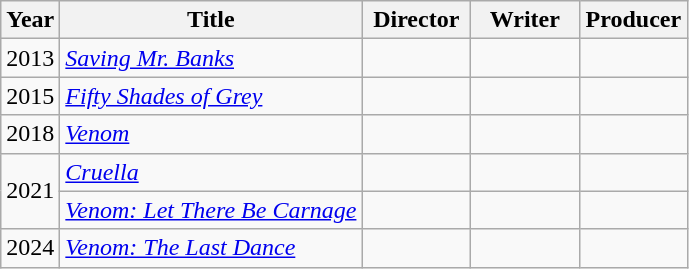<table class="wikitable">
<tr>
<th>Year</th>
<th>Title</th>
<th width=65>Director</th>
<th width=65>Writer</th>
<th width=65>Producer</th>
</tr>
<tr>
<td>2013</td>
<td><em><a href='#'>Saving Mr. Banks</a></em></td>
<td></td>
<td></td>
<td></td>
</tr>
<tr>
<td>2015</td>
<td><em><a href='#'>Fifty Shades of Grey</a></em></td>
<td></td>
<td></td>
<td></td>
</tr>
<tr>
<td>2018</td>
<td><em><a href='#'>Venom</a></em></td>
<td></td>
<td></td>
<td></td>
</tr>
<tr>
<td rowspan=2>2021</td>
<td><em><a href='#'>Cruella</a></em></td>
<td></td>
<td></td>
<td></td>
</tr>
<tr>
<td><em><a href='#'>Venom: Let There Be Carnage</a></em></td>
<td></td>
<td></td>
<td></td>
</tr>
<tr>
<td>2024</td>
<td><em><a href='#'>Venom: The Last Dance</a></em></td>
<td></td>
<td></td>
<td></td>
</tr>
</table>
